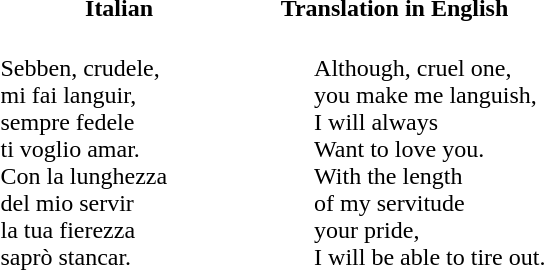<table>
<tr>
<th><div><br>Italian</div></th>
<th><div><br>Translation in English</div></th>
</tr>
<tr>
<td style="padding-right: 3em;"><br>Sebben, crudele,<br>
mi fai languir,<br>
sempre fedele<br>
ti voglio amar.<br>
Con la lunghezza<br>
del mio servir<br>
la tua fierezza<br>
saprò stancar.</td>
<td style="padding-left: 3em;"><br>Although, cruel one,<br>
you make me languish,<br>
I will always<br>
Want to love you.<br>
With the length <br> 
of my servitude <br>
your pride,<br>
I will be able to tire out.<br></td>
</tr>
</table>
